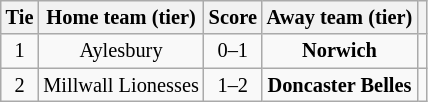<table class="wikitable" style="text-align:center; font-size:85%">
<tr>
<th>Tie</th>
<th>Home team (tier)</th>
<th>Score</th>
<th>Away team (tier)</th>
<th></th>
</tr>
<tr>
<td align="center">1</td>
<td>Aylesbury</td>
<td align="center">0–1</td>
<td><strong>Norwich</strong></td>
<td></td>
</tr>
<tr>
<td align="center">2</td>
<td>Millwall Lionesses</td>
<td align="center">1–2</td>
<td><strong>Doncaster Belles</strong></td>
<td></td>
</tr>
</table>
